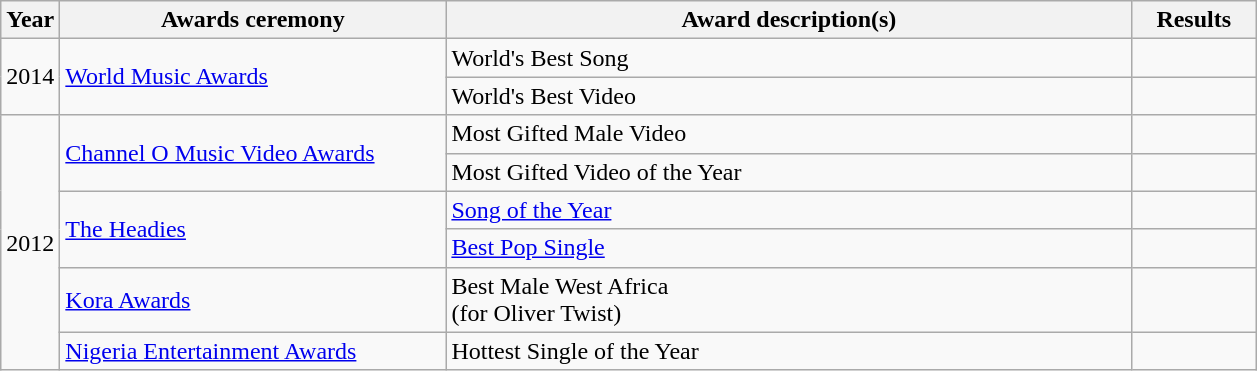<table class="wikitable">
<tr>
<th>Year</th>
<th width="250">Awards ceremony</th>
<th width="450">Award description(s)</th>
<th width="75">Results</th>
</tr>
<tr>
<td rowspan="2">2014</td>
<td rowspan="2"><a href='#'>World Music Awards</a></td>
<td>World's Best Song</td>
<td></td>
</tr>
<tr>
<td>World's Best Video</td>
<td></td>
</tr>
<tr>
<td rowspan="6">2012</td>
<td rowspan="2"><a href='#'>Channel O Music Video Awards</a></td>
<td>Most Gifted Male Video</td>
<td></td>
</tr>
<tr>
<td>Most Gifted Video of the Year</td>
<td></td>
</tr>
<tr>
<td rowspan="2"><a href='#'>The Headies</a></td>
<td><a href='#'>Song of the Year</a></td>
<td></td>
</tr>
<tr>
<td><a href='#'>Best Pop Single</a></td>
<td></td>
</tr>
<tr>
<td rowspan="1"><a href='#'>Kora Awards</a></td>
<td>Best Male West Africa <br><span>(for Oliver Twist)</span></td>
<td></td>
</tr>
<tr>
<td rowspan="1"><a href='#'>Nigeria Entertainment Awards</a></td>
<td>Hottest Single of the Year</td>
<td></td>
</tr>
</table>
